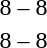<table style="text-align:center">
<tr>
<th width=200></th>
<th width=100></th>
<th width=200></th>
</tr>
<tr>
<td align=right></td>
<td>8 – 8</td>
<td align=left></td>
</tr>
<tr>
<td align=right></td>
<td>8 – 8</td>
<td align=left></td>
</tr>
</table>
